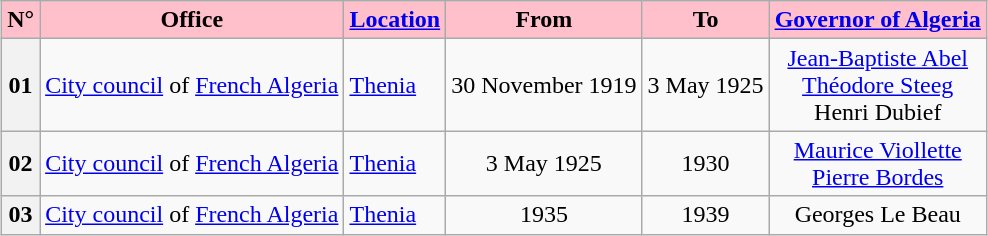<table class="wikitable" style="margin:1em auto;">
<tr>
<th scope="col" style="background-color: pink;">N°</th>
<th scope="col" style="background-color: pink;">Office</th>
<th scope="col" style="background-color: pink;"><a href='#'>Location</a></th>
<th scope="col" style="background-color: pink;">From</th>
<th scope="col" style="background-color: pink;">To</th>
<th scope="col" style="background-color: pink;"><a href='#'>Governor of Algeria</a></th>
</tr>
<tr>
<th style="text-align:center;">01</th>
<td style="text-align:left;  "><a href='#'>City council</a> of <a href='#'>French Algeria</a></td>
<td style="text-align:left;  "><a href='#'>Thenia</a></td>
<td style="text-align:center;">30 November 1919</td>
<td style="text-align:center;">3 May 1925</td>
<td style="text-align:center;"><a href='#'>Jean-Baptiste Abel</a><br><a href='#'>Théodore Steeg</a><br>Henri Dubief</td>
</tr>
<tr>
<th style="text-align:center;">02</th>
<td style="text-align:left;  "><a href='#'>City council</a> of <a href='#'>French Algeria</a></td>
<td style="text-align:left;  "><a href='#'>Thenia</a></td>
<td style="text-align:center;">3 May 1925</td>
<td style="text-align:center;">1930</td>
<td style="text-align:center;"><a href='#'>Maurice Viollette</a><br><a href='#'>Pierre Bordes</a></td>
</tr>
<tr>
<th style="text-align:center;">03</th>
<td style="text-align:left;  "><a href='#'>City council</a> of <a href='#'>French Algeria</a></td>
<td style="text-align:left;  "><a href='#'>Thenia</a></td>
<td style="text-align:center;">1935</td>
<td style="text-align:center;">1939</td>
<td style="text-align:center;">Georges Le Beau</td>
</tr>
</table>
